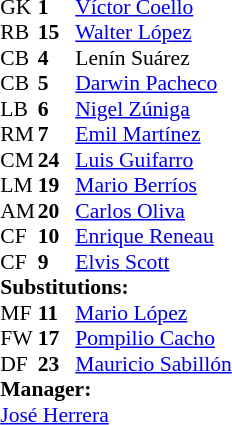<table style="font-size: 90%" cellspacing="0" cellpadding="0" align="center">
<tr>
<td colspan=4></td>
</tr>
<tr>
<th width="25"></th>
<th width="25"></th>
</tr>
<tr>
<td>GK</td>
<td><strong>1</strong></td>
<td> <a href='#'>Víctor Coello</a></td>
<td></td>
<td></td>
</tr>
<tr>
<td>RB</td>
<td><strong>15</strong></td>
<td> <a href='#'>Walter López</a></td>
<td></td>
<td></td>
</tr>
<tr>
<td>CB</td>
<td><strong>4</strong></td>
<td> Lenín Suárez</td>
</tr>
<tr>
<td>CB</td>
<td><strong>5</strong></td>
<td> <a href='#'>Darwin Pacheco</a></td>
</tr>
<tr>
<td>LB</td>
<td><strong>6</strong></td>
<td> <a href='#'>Nigel Zúniga</a></td>
</tr>
<tr>
<td>RM</td>
<td><strong>7</strong></td>
<td> <a href='#'>Emil Martínez</a></td>
</tr>
<tr>
<td>CM</td>
<td><strong>24</strong></td>
<td> <a href='#'>Luis Guifarro</a></td>
<td></td>
<td></td>
</tr>
<tr>
<td>LM</td>
<td><strong>19</strong></td>
<td> <a href='#'>Mario Berríos</a></td>
</tr>
<tr>
<td>AM</td>
<td><strong>20</strong></td>
<td> <a href='#'>Carlos Oliva</a></td>
<td></td>
<td></td>
</tr>
<tr>
<td>CF</td>
<td><strong>10</strong></td>
<td> <a href='#'>Enrique Reneau</a></td>
</tr>
<tr>
<td>CF</td>
<td><strong>9</strong></td>
<td> <a href='#'>Elvis Scott</a></td>
<td></td>
<td></td>
<td></td>
<td></td>
</tr>
<tr>
<td colspan=3><strong>Substitutions:</strong></td>
</tr>
<tr>
<td>MF</td>
<td><strong>11</strong></td>
<td> <a href='#'>Mario López</a></td>
<td></td>
<td></td>
</tr>
<tr>
<td>FW</td>
<td><strong>17</strong></td>
<td> <a href='#'>Pompilio Cacho</a></td>
<td></td>
<td></td>
</tr>
<tr>
<td>DF</td>
<td><strong>23</strong></td>
<td> <a href='#'>Mauricio Sabillón</a></td>
<td></td>
<td></td>
</tr>
<tr>
<td colspan=3><strong>Manager:</strong></td>
</tr>
<tr>
<td colspan=3> <a href='#'>José Herrera</a></td>
</tr>
</table>
